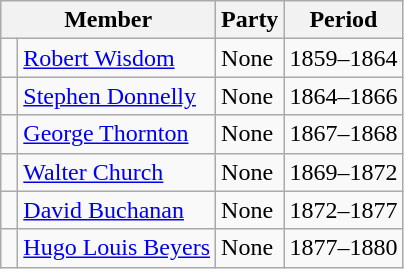<table class="wikitable">
<tr>
<th colspan="2">Member</th>
<th>Party</th>
<th>Period</th>
</tr>
<tr>
<td> </td>
<td><a href='#'>Robert Wisdom</a></td>
<td>None</td>
<td>1859–1864</td>
</tr>
<tr>
<td> </td>
<td><a href='#'>Stephen Donnelly</a></td>
<td>None</td>
<td>1864–1866</td>
</tr>
<tr>
<td> </td>
<td><a href='#'>George Thornton</a></td>
<td>None</td>
<td>1867–1868</td>
</tr>
<tr>
<td> </td>
<td><a href='#'>Walter Church</a></td>
<td>None</td>
<td>1869–1872</td>
</tr>
<tr>
<td> </td>
<td><a href='#'>David Buchanan</a></td>
<td>None</td>
<td>1872–1877</td>
</tr>
<tr>
<td> </td>
<td><a href='#'>Hugo Louis Beyers</a></td>
<td>None</td>
<td>1877–1880</td>
</tr>
</table>
